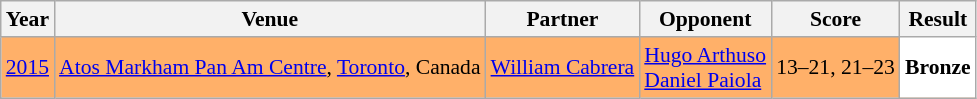<table class="sortable wikitable" style="font-size: 90%;">
<tr>
<th>Year</th>
<th>Venue</th>
<th>Partner</th>
<th>Opponent</th>
<th>Score</th>
<th>Result</th>
</tr>
<tr style="background:#FFB069">
<td align="center"><a href='#'>2015</a></td>
<td align="left"><a href='#'>Atos Markham Pan Am Centre</a>, <a href='#'>Toronto</a>, Canada</td>
<td align="left"> <a href='#'>William Cabrera</a></td>
<td align="left"> <a href='#'>Hugo Arthuso</a> <br>  <a href='#'>Daniel Paiola</a></td>
<td align="left">13–21, 21–23</td>
<td style="text-align:left; background:white"> <strong>Bronze</strong></td>
</tr>
</table>
